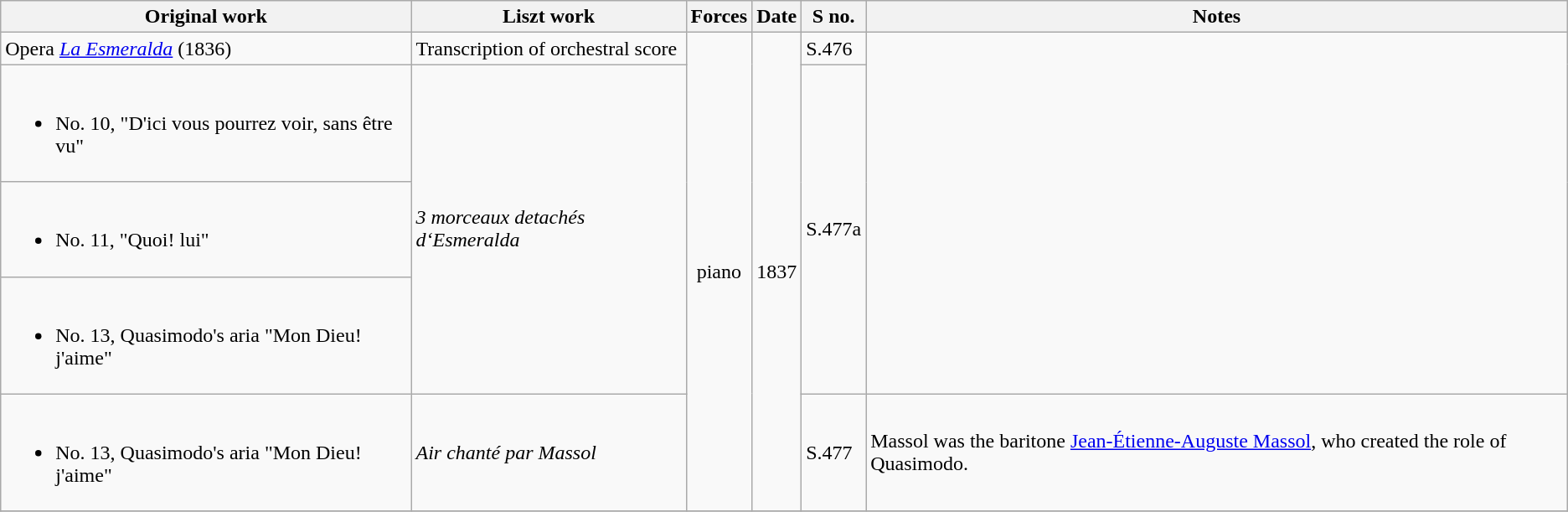<table class="wikitable">
<tr>
<th>Original work</th>
<th>Liszt work</th>
<th>Forces</th>
<th>Date</th>
<th>S no.</th>
<th>Notes</th>
</tr>
<tr>
<td>Opera <em><a href='#'>La Esmeralda</a></em> (1836)</td>
<td>Transcription of orchestral score</td>
<td rowspan=5 style="text-align: center">piano</td>
<td rowspan=5>1837</td>
<td>S.476</td>
<td rowspan=4></td>
</tr>
<tr>
<td><br><ul><li>No. 10, "D'ici vous pourrez voir, sans être vu"</li></ul></td>
<td rowspan=3><em>3 morceaux detachés d‘Esmeralda</em></td>
<td rowspan=3>S.477a</td>
</tr>
<tr>
<td><br><ul><li>No. 11, "Quoi! lui"</li></ul></td>
</tr>
<tr>
<td><br><ul><li>No. 13, Quasimodo's aria "Mon Dieu! j'aime"</li></ul></td>
</tr>
<tr>
<td><br><ul><li>No. 13, Quasimodo's aria "Mon Dieu! j'aime"</li></ul></td>
<td><em>Air chanté par Massol</em></td>
<td>S.477</td>
<td>Massol was the baritone <a href='#'>Jean-Étienne-Auguste Massol</a>, who created the role of Quasimodo.</td>
</tr>
<tr>
</tr>
</table>
